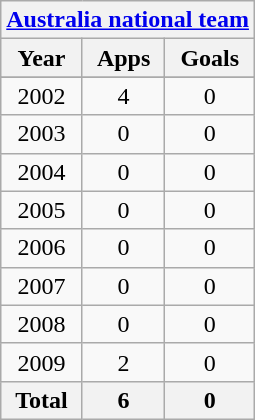<table class="wikitable" style="text-align:center">
<tr>
<th colspan=3><a href='#'>Australia national team</a></th>
</tr>
<tr>
<th>Year</th>
<th>Apps</th>
<th>Goals</th>
</tr>
<tr>
</tr>
<tr>
<td>2002</td>
<td>4</td>
<td>0</td>
</tr>
<tr>
<td>2003</td>
<td>0</td>
<td>0</td>
</tr>
<tr>
<td>2004</td>
<td>0</td>
<td>0</td>
</tr>
<tr>
<td>2005</td>
<td>0</td>
<td>0</td>
</tr>
<tr>
<td>2006</td>
<td>0</td>
<td>0</td>
</tr>
<tr>
<td>2007</td>
<td>0</td>
<td>0</td>
</tr>
<tr>
<td>2008</td>
<td>0</td>
<td>0</td>
</tr>
<tr>
<td>2009</td>
<td>2</td>
<td>0</td>
</tr>
<tr>
<th>Total</th>
<th>6</th>
<th>0</th>
</tr>
</table>
